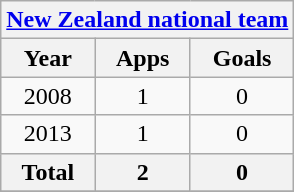<table class="wikitable" style="text-align:center">
<tr>
<th colspan=3><a href='#'>New Zealand national team</a></th>
</tr>
<tr>
<th>Year</th>
<th>Apps</th>
<th>Goals</th>
</tr>
<tr>
<td>2008</td>
<td>1</td>
<td>0</td>
</tr>
<tr>
<td>2013</td>
<td>1</td>
<td>0</td>
</tr>
<tr>
<th>Total</th>
<th>2</th>
<th>0</th>
</tr>
<tr>
</tr>
</table>
